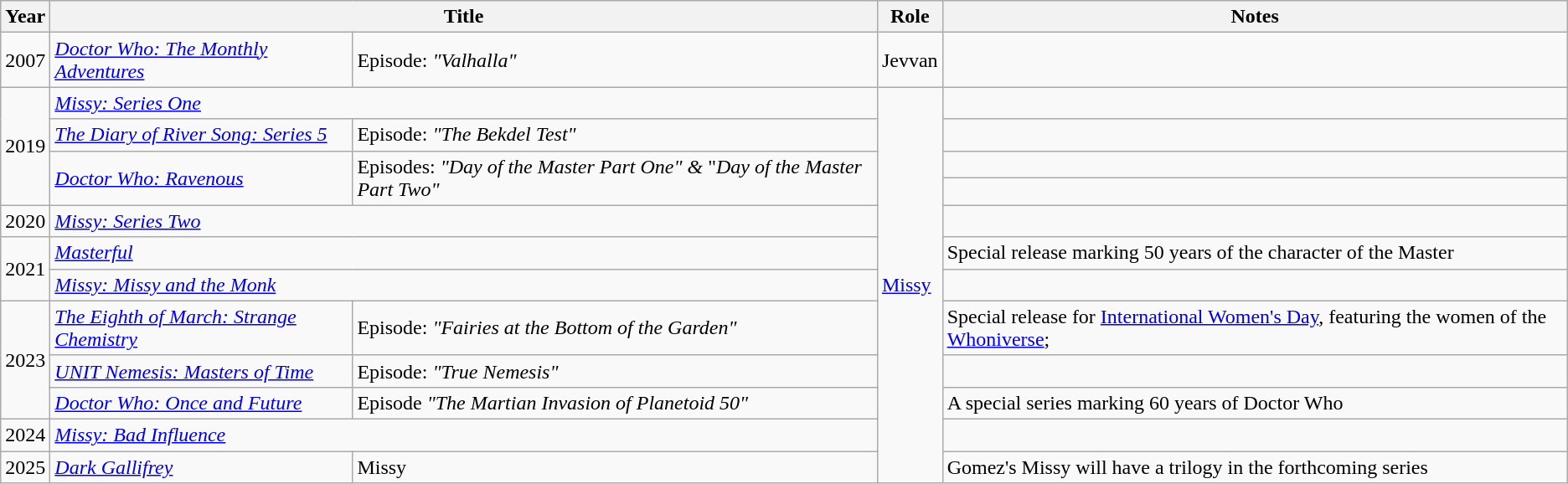<table class="wikitable">
<tr>
<th>Year</th>
<th colspan="2">Title</th>
<th>Role</th>
<th>Notes</th>
</tr>
<tr>
<td>2007</td>
<td><em><a href='#'>Doctor Who: The Monthly Adventures</a></em></td>
<td>Episode: <em>"Valhalla"</em></td>
<td>Jevvan</td>
<td></td>
</tr>
<tr>
<td rowspan="4">2019</td>
<td colspan="2"><a href='#'><em>Missy: Series One</em></a></td>
<td rowspan="12"><a href='#'>Missy</a></td>
<td></td>
</tr>
<tr>
<td><em><a href='#'>The Diary of River Song: Series 5</a></em></td>
<td>Episode: <em>"The Bekdel Test"</em></td>
<td></td>
</tr>
<tr>
<td rowspan="2"><em><a href='#'>Doctor Who: Ravenous</a></em></td>
<td rowspan="2">Episodes: <em>"Day of the Master Part One" &</em> "<em>Day of the Master Part Two"</em></td>
<td></td>
</tr>
<tr>
<td></td>
</tr>
<tr>
<td>2020</td>
<td colspan="2"><a href='#'><em>Missy: Series Two</em></a></td>
<td></td>
</tr>
<tr>
<td rowspan="2">2021</td>
<td colspan="2"><a href='#'><em>Masterful</em></a></td>
<td>Special release marking 50 years of the character of the Master</td>
</tr>
<tr>
<td colspan="2"><a href='#'><em>Missy: Missy and the Monk</em></a></td>
<td></td>
</tr>
<tr>
<td rowspan="3">2023</td>
<td><a href='#'><em>The Eighth of March: Strange Chemistry</em></a></td>
<td>Episode: <em>"Fairies at the Bottom of the Garden"</em></td>
<td>Special release for <a href='#'>International Women's Day</a>, featuring the women of the <a href='#'>Whoniverse</a>;</td>
</tr>
<tr>
<td><a href='#'><em>UNIT Nemesis: Masters of Time</em></a></td>
<td>Episode: <em>"True Nemesis"</em></td>
<td></td>
</tr>
<tr>
<td><em><a href='#'>Doctor Who: Once and Future</a></em></td>
<td>Episode <em>"The Martian Invasion of Planetoid 50"</em></td>
<td>A special series marking 60 years of Doctor Who</td>
</tr>
<tr>
<td>2024</td>
<td colspan="2"><a href='#'><em>Missy: Bad Influence</em></a></td>
<td></td>
</tr>
<tr>
<td>2025</td>
<td><a href='#'><em>Dark Gallifrey</em></a></td>
<td>Missy</td>
<td>Gomez's Missy will have a trilogy in the forthcoming series</td>
</tr>
</table>
